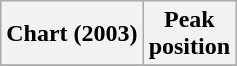<table class="wikitable sortable plainrowheaders" style="text-align:center">
<tr>
<th scope="col">Chart (2003)</th>
<th scope="col">Peak<br> position</th>
</tr>
<tr>
</tr>
</table>
